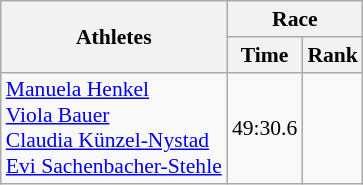<table class="wikitable" border="1" style="font-size:90%">
<tr>
<th rowspan=2>Athletes</th>
<th colspan=2>Race</th>
</tr>
<tr>
<th>Time</th>
<th>Rank</th>
</tr>
<tr>
<td><a href='#'>Manuela Henkel</a><br><a href='#'>Viola Bauer</a><br><a href='#'>Claudia Künzel-Nystad</a><br><a href='#'>Evi Sachenbacher-Stehle</a></td>
<td align=center>49:30.6</td>
<td align=center></td>
</tr>
</table>
